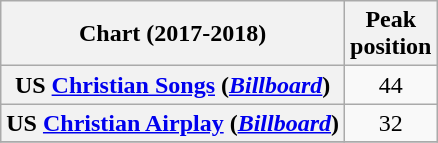<table class="wikitable sortable plainrowheaders" style="text-align:center">
<tr>
<th scope="col">Chart (2017-2018)</th>
<th scope="col">Peak<br> position</th>
</tr>
<tr>
<th scope="row">US <a href='#'>Christian Songs</a> (<a href='#'><em>Billboard</em></a>)</th>
<td>44</td>
</tr>
<tr>
<th scope="row">US <a href='#'>Christian Airplay</a> (<a href='#'><em>Billboard</em></a>)</th>
<td>32</td>
</tr>
<tr>
</tr>
</table>
